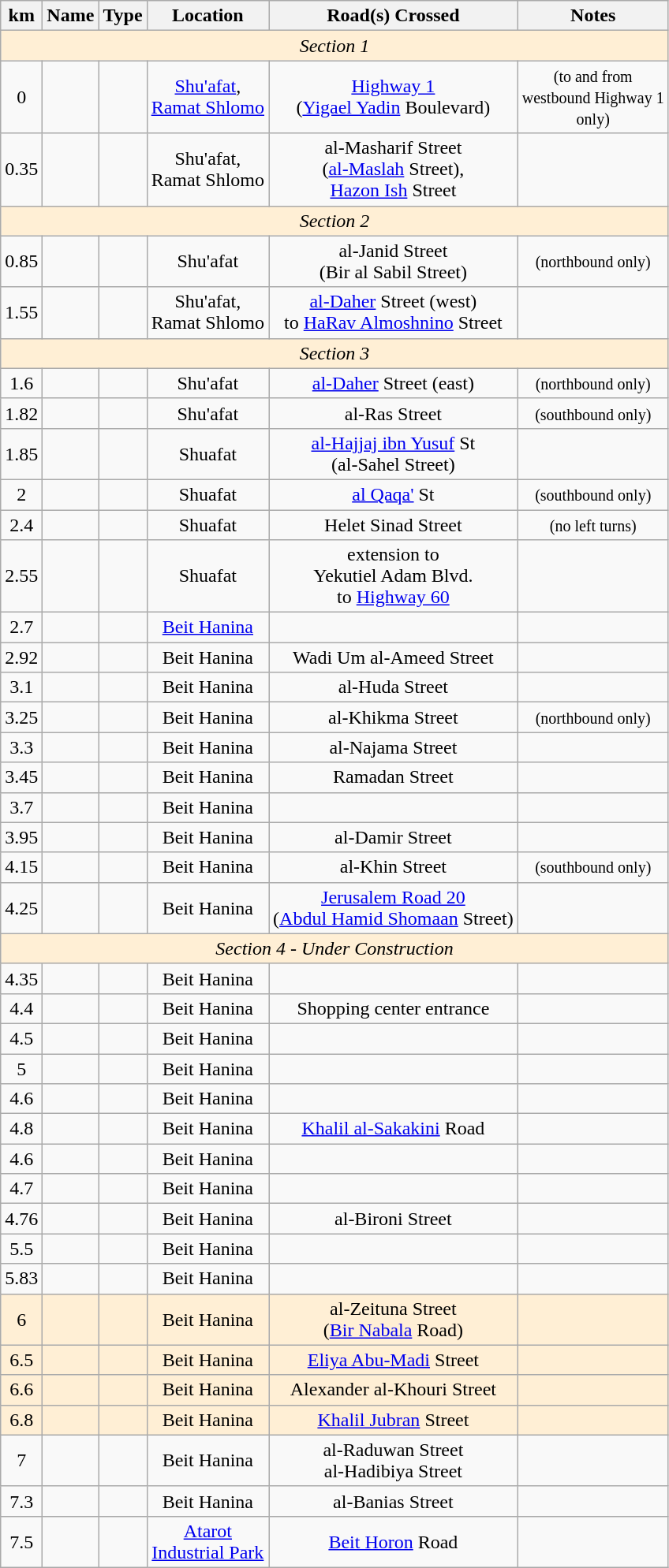<table class="wikitable">
<tr>
<th>km</th>
<th>Name</th>
<th>Type</th>
<th>Location</th>
<th>Road(s) Crossed</th>
<th>Notes</th>
</tr>
<tr>
<td colspan="6" style="text-align:center; background:#ffefd5;"><em>Section 1</em></td>
</tr>
<tr>
<td align="center">0</td>
<td align="center"></td>
<td align="center"></td>
<td align="center"><a href='#'>Shu'afat</a>,<br><a href='#'>Ramat Shlomo</a></td>
<td align="center"> <a href='#'>Highway 1</a><br>(<a href='#'>Yigael Yadin</a> Boulevard)</td>
<td align="center"><small>(to and from<br>westbound Highway 1<br>only)</small></td>
</tr>
<tr>
<td align="center">0.35</td>
<td align="center"></td>
<td align="center"></td>
<td align="center">Shu'afat,<br>Ramat Shlomo</td>
<td align="center">al-Masharif Street<br>(<a href='#'>al-Maslah</a> Street),<br><a href='#'>Hazon Ish</a> Street</td>
<td align="center"></td>
</tr>
<tr>
<td colspan="6" style="text-align:center; background:#ffefd5;"><em>Section 2</em></td>
</tr>
<tr>
<td align="center">0.85</td>
<td align="center"></td>
<td align="center"></td>
<td align="center">Shu'afat</td>
<td align="center">al-Janid Street<br>(Bir al Sabil Street)</td>
<td align="center"><small>(northbound only)</small></td>
</tr>
<tr>
<td align="center">1.55</td>
<td align="center"></td>
<td align="center"></td>
<td align="center">Shu'afat,<br>Ramat Shlomo</td>
<td align="center"><a href='#'>al-Daher</a> Street (west)<br>to <a href='#'>HaRav Almoshnino</a> Street</td>
<td align="center"></td>
</tr>
<tr>
<td colspan="6" style="text-align:center; background:#ffefd5;"><em>Section 3</em></td>
</tr>
<tr>
<td align="center">1.6</td>
<td align="center"></td>
<td align="center"></td>
<td align="center">Shu'afat</td>
<td align="center"><a href='#'>al-Daher</a> Street (east)</td>
<td align="center"><small>(northbound only)</small></td>
</tr>
<tr>
<td align="center">1.82</td>
<td align="center"></td>
<td align="center"></td>
<td align="center">Shu'afat</td>
<td align="center">al-Ras Street</td>
<td align="center"><small>(southbound only)</small></td>
</tr>
<tr>
<td align="center">1.85</td>
<td align="center"></td>
<td align="center"></td>
<td align="center">Shuafat</td>
<td align="center"><a href='#'>al-Hajjaj ibn Yusuf</a> St<br>(al-Sahel Street)</td>
<td align="center"></td>
</tr>
<tr>
<td align="center">2</td>
<td align="center"></td>
<td align="center"></td>
<td align="center">Shuafat</td>
<td align="center"><a href='#'>al Qaqa'</a> St</td>
<td align="center"><small>(southbound only)</small></td>
</tr>
<tr>
<td align="center">2.4</td>
<td align="center"></td>
<td align="center"></td>
<td align="center">Shuafat</td>
<td align="center">Helet Sinad Street</td>
<td align="center"><small>(no left turns)</small></td>
</tr>
<tr>
<td align="center">2.55</td>
<td align="center"></td>
<td align="center"></td>
<td align="center">Shuafat</td>
<td align="center">extension to<br>Yekutiel Adam Blvd.<br>to  <a href='#'>Highway 60</a></td>
<td align="center"></td>
</tr>
<tr>
<td align="center">2.7</td>
<td align="center"></td>
<td align="center"></td>
<td align="center"><a href='#'>Beit Hanina</a></td>
<td align="center"></td>
<td align="center"></td>
</tr>
<tr>
<td align="center">2.92</td>
<td align="center"></td>
<td align="center"></td>
<td align="center">Beit Hanina</td>
<td align="center">Wadi Um al-Ameed Street</td>
<td align="center"></td>
</tr>
<tr>
<td align="center">3.1</td>
<td align="center"></td>
<td align="center"></td>
<td align="center">Beit Hanina</td>
<td align="center">al-Huda Street</td>
<td align="center"></td>
</tr>
<tr>
<td align="center">3.25</td>
<td align="center"></td>
<td align="center"></td>
<td align="center">Beit Hanina</td>
<td align="center">al-Khikma Street</td>
<td align="center"><small>(northbound only)</small></td>
</tr>
<tr>
<td align="center">3.3</td>
<td align="center"></td>
<td align="center"></td>
<td align="center">Beit Hanina</td>
<td align="center">al-Najama Street</td>
<td align="center"></td>
</tr>
<tr>
<td align="center">3.45</td>
<td align="center"></td>
<td align="center"></td>
<td align="center">Beit Hanina</td>
<td align="center">Ramadan Street</td>
<td align="center"></td>
</tr>
<tr>
<td align="center">3.7</td>
<td align="center"></td>
<td align="center"></td>
<td align="center">Beit Hanina</td>
<td align="center"></td>
<td align="center"></td>
</tr>
<tr>
<td align="center">3.95</td>
<td align="center"></td>
<td align="center"></td>
<td align="center">Beit Hanina</td>
<td align="center">al-Damir Street</td>
<td align="center"></td>
</tr>
<tr>
<td align="center">4.15</td>
<td align="center"></td>
<td align="center"></td>
<td align="center">Beit Hanina</td>
<td align="center">al-Khin Street</td>
<td align="center"><small>(southbound only)</small></td>
</tr>
<tr>
<td align="center">4.25</td>
<td align="center"></td>
<td align="center"></td>
<td align="center">Beit Hanina</td>
<td align="center"><a href='#'>Jerusalem Road 20</a><br>(<a href='#'>Abdul Hamid Shomaan</a> Street)</td>
<td align="center"></td>
</tr>
<tr>
<td colspan="6" style="text-align:center; background:#ffefd5;"><em>Section 4 - Under Construction</em></td>
</tr>
<tr>
<td align="center">4.35</td>
<td align="center"></td>
<td align="center"></td>
<td align="center">Beit Hanina</td>
<td align="center"></td>
<td align="center"></td>
</tr>
<tr>
<td align="center">4.4</td>
<td align="center"></td>
<td align="center"></td>
<td align="center">Beit Hanina</td>
<td align="center">Shopping center entrance</td>
<td align="center"></td>
</tr>
<tr>
<td align="center">4.5</td>
<td align="center"></td>
<td align="center"></td>
<td align="center">Beit Hanina</td>
<td align="center"></td>
<td align="center"></td>
</tr>
<tr>
<td align="center">5</td>
<td align="center"></td>
<td align="center"></td>
<td align="center">Beit Hanina</td>
<td align="center"></td>
<td align="center"></td>
</tr>
<tr>
<td align="center">4.6</td>
<td align="center"></td>
<td align="center"></td>
<td align="center">Beit Hanina</td>
<td align="center"></td>
<td align="center"></td>
</tr>
<tr>
<td align="center">4.8</td>
<td align="center"></td>
<td align="center"></td>
<td align="center">Beit Hanina</td>
<td align="center"><a href='#'>Khalil al-Sakakini</a> Road</td>
<td align="center"></td>
</tr>
<tr>
<td align="center">4.6</td>
<td align="center"></td>
<td align="center"></td>
<td align="center">Beit Hanina</td>
<td align="center"></td>
<td align="center"></td>
</tr>
<tr>
<td align="center">4.7</td>
<td align="center"></td>
<td align="center"></td>
<td align="center">Beit Hanina</td>
<td align="center"></td>
<td align="center"></td>
</tr>
<tr>
<td align="center">4.76</td>
<td align="center"></td>
<td align="center"></td>
<td align="center">Beit Hanina</td>
<td align="center">al-Bironi Street</td>
<td align="center"></td>
</tr>
<tr>
<td align="center">5.5</td>
<td align="center"></td>
<td align="center"></td>
<td align="center">Beit Hanina</td>
<td align="center"></td>
<td align="center"></td>
</tr>
<tr>
<td align="center">5.83</td>
<td align="center"></td>
<td align="center"></td>
<td align="center">Beit Hanina</td>
<td align="center"></td>
<td align="center"></td>
</tr>
<tr>
<td style="text-align:center; background:#ffefd5;">6</td>
<td style="text-align:center; background:#ffefd5;"></td>
<td style="text-align:center; background:#ffefd5;"></td>
<td style="text-align:center; background:#ffefd5;">Beit Hanina</td>
<td style="text-align:center; background:#ffefd5;">al-Zeituna Street<br>(<a href='#'>Bir Nabala</a> Road)</td>
<td style="text-align:center; background:#ffefd5;"></td>
</tr>
<tr>
<td style="text-align:center; background:#ffefd5;">6.5</td>
<td style="text-align:center; background:#ffefd5;"></td>
<td style="text-align:center; background:#ffefd5;"></td>
<td style="text-align:center; background:#ffefd5;">Beit Hanina</td>
<td style="text-align:center; background:#ffefd5;"><a href='#'>Eliya Abu-Madi</a> Street</td>
<td style="text-align:center; background:#ffefd5;"></td>
</tr>
<tr>
<td style="text-align:center; background:#ffefd5;">6.6</td>
<td style="text-align:center; background:#ffefd5;"></td>
<td style="text-align:center; background:#ffefd5;"></td>
<td style="text-align:center; background:#ffefd5;">Beit Hanina</td>
<td style="text-align:center; background:#ffefd5;">Alexander al-Khouri Street</td>
<td style="text-align:center; background:#ffefd5;"></td>
</tr>
<tr>
<td style="text-align:center; background:#ffefd5;">6.8</td>
<td style="text-align:center; background:#ffefd5;"></td>
<td style="text-align:center; background:#ffefd5;"></td>
<td style="text-align:center; background:#ffefd5;">Beit Hanina</td>
<td style="text-align:center; background:#ffefd5;"><a href='#'>Khalil Jubran</a> Street</td>
<td style="text-align:center; background:#ffefd5;"></td>
</tr>
<tr>
<td align="center">7</td>
<td align="center"></td>
<td align="center"></td>
<td align="center">Beit Hanina</td>
<td align="center">al-Raduwan Street<br>al-Hadibiya Street</td>
<td align="center"></td>
</tr>
<tr>
<td align="center">7.3</td>
<td align="center"></td>
<td align="center"></td>
<td align="center">Beit Hanina</td>
<td align="center">al-Banias Street</td>
<td align="center"></td>
</tr>
<tr>
<td align="center">7.5</td>
<td align="center"></td>
<td align="center"></td>
<td align="center"><a href='#'>Atarot<br>Industrial Park</a></td>
<td align="center"><a href='#'>Beit Horon</a> Road</td>
<td align="center"></td>
</tr>
</table>
